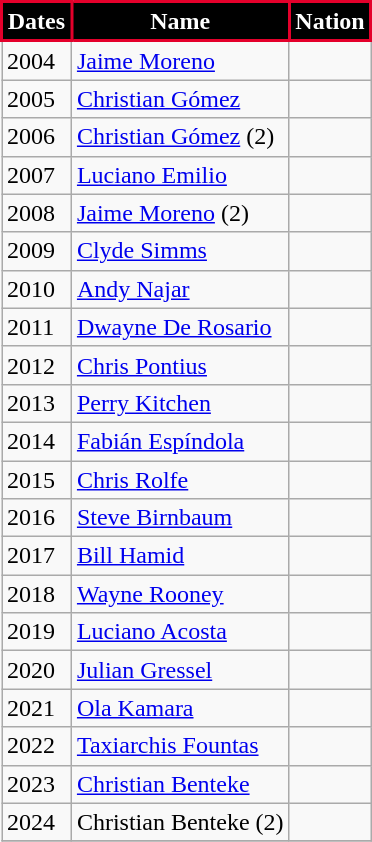<table class="wikitable sortable">
<tr>
<th style="background:#000; color:#fff; border:2px solid #E4002B;" scope="col">Dates</th>
<th style="background:#000; color:#fff; border:2px solid #E4002B;" scope="col">Name</th>
<th style="background:#000; color:#fff; border:2px solid #E4002B;" scope="col">Nation</th>
</tr>
<tr>
<td>2004</td>
<td><a href='#'>Jaime Moreno</a></td>
<td></td>
</tr>
<tr>
<td>2005</td>
<td><a href='#'>Christian Gómez</a></td>
<td></td>
</tr>
<tr>
<td>2006</td>
<td><a href='#'>Christian Gómez</a> (2)</td>
<td></td>
</tr>
<tr>
<td>2007</td>
<td><a href='#'>Luciano Emilio</a></td>
<td></td>
</tr>
<tr>
<td>2008</td>
<td><a href='#'>Jaime Moreno</a> (2)</td>
<td></td>
</tr>
<tr>
<td>2009</td>
<td><a href='#'>Clyde Simms</a></td>
<td></td>
</tr>
<tr>
<td>2010</td>
<td><a href='#'>Andy Najar</a></td>
<td></td>
</tr>
<tr>
<td>2011</td>
<td><a href='#'>Dwayne De Rosario</a></td>
<td></td>
</tr>
<tr>
<td>2012</td>
<td><a href='#'>Chris Pontius</a></td>
<td></td>
</tr>
<tr>
<td>2013</td>
<td><a href='#'>Perry Kitchen</a></td>
<td></td>
</tr>
<tr>
<td>2014</td>
<td><a href='#'>Fabián Espíndola</a></td>
<td></td>
</tr>
<tr>
<td>2015</td>
<td><a href='#'>Chris Rolfe</a></td>
<td></td>
</tr>
<tr>
<td>2016</td>
<td><a href='#'>Steve Birnbaum</a></td>
<td></td>
</tr>
<tr>
<td>2017</td>
<td><a href='#'>Bill Hamid</a></td>
<td></td>
</tr>
<tr>
<td>2018</td>
<td><a href='#'>Wayne Rooney</a></td>
<td></td>
</tr>
<tr>
<td>2019</td>
<td><a href='#'>Luciano Acosta</a></td>
<td></td>
</tr>
<tr>
<td>2020</td>
<td><a href='#'>Julian Gressel</a></td>
<td></td>
</tr>
<tr>
<td>2021</td>
<td><a href='#'>Ola Kamara</a></td>
<td></td>
</tr>
<tr>
<td>2022</td>
<td><a href='#'>Taxiarchis Fountas</a></td>
<td></td>
</tr>
<tr>
<td>2023</td>
<td><a href='#'>Christian Benteke</a></td>
<td></td>
</tr>
<tr>
<td>2024</td>
<td>Christian Benteke (2)</td>
<td></td>
</tr>
<tr>
</tr>
</table>
